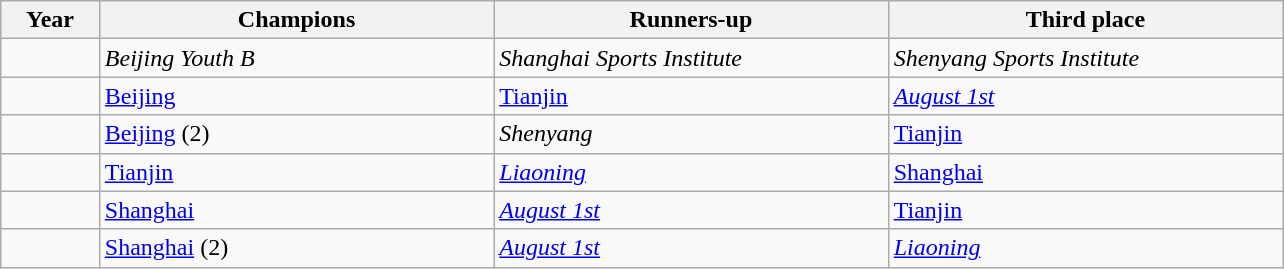<table class="wikitable">
<tr>
<th style="width:5%;">Year</th>
<th style="width:20%;">Champions</th>
<th style="width:20%;">Runners-up</th>
<th style="width:20%;">Third place</th>
</tr>
<tr>
<td></td>
<td><em>Beijing Youth B</em></td>
<td><em>Shanghai Sports Institute</em></td>
<td><em>Shenyang Sports Institute</em></td>
</tr>
<tr>
<td></td>
<td><a href='#'>Beijing</a></td>
<td><a href='#'>Tianjin</a></td>
<td><em><a href='#'>August 1st</a></em></td>
</tr>
<tr>
<td></td>
<td><a href='#'>Beijing</a> (2)</td>
<td><em>Shenyang</em></td>
<td><a href='#'>Tianjin</a></td>
</tr>
<tr>
<td></td>
<td><a href='#'>Tianjin</a></td>
<td><em><a href='#'>Liaoning</a></em></td>
<td><a href='#'>Shanghai</a></td>
</tr>
<tr>
<td></td>
<td><a href='#'>Shanghai</a></td>
<td><em><a href='#'>August 1st</a></em></td>
<td><a href='#'>Tianjin</a></td>
</tr>
<tr>
<td></td>
<td><a href='#'>Shanghai</a> (2)</td>
<td><em><a href='#'>August 1st</a></em></td>
<td><em><a href='#'>Liaoning</a></em></td>
</tr>
</table>
